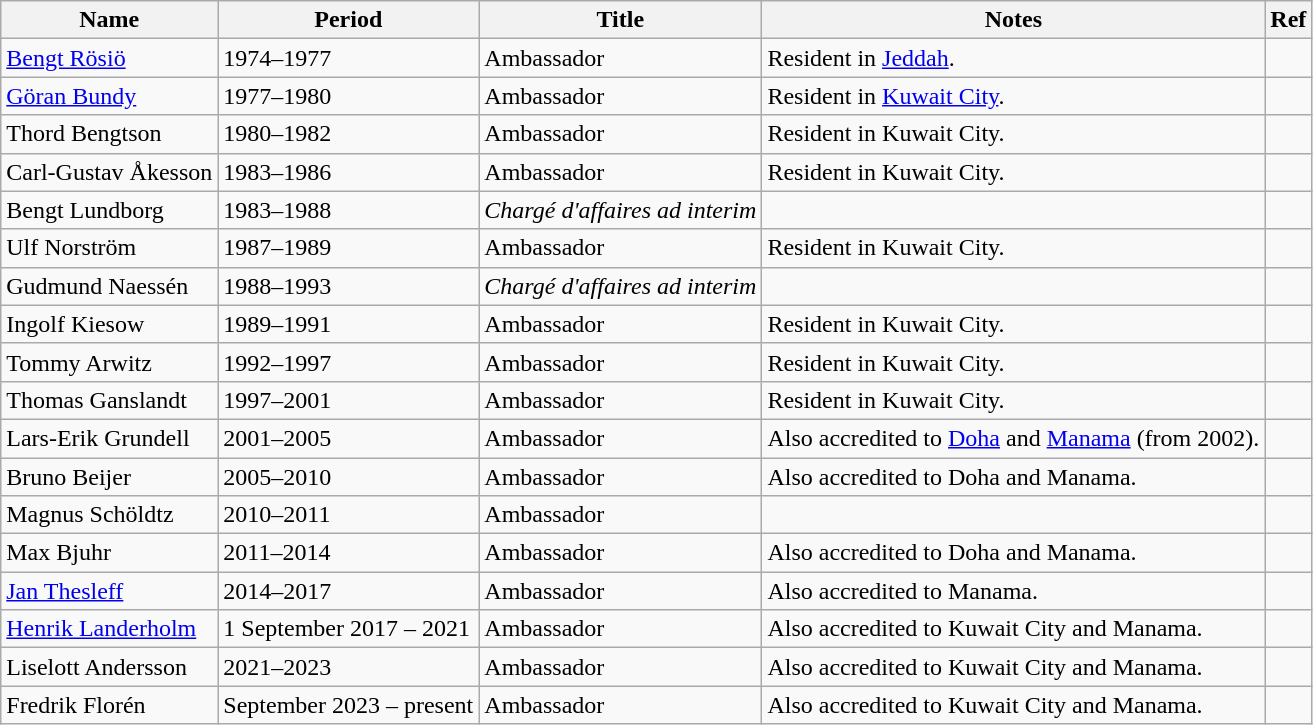<table class="wikitable">
<tr>
<th>Name</th>
<th>Period</th>
<th>Title</th>
<th>Notes</th>
<th>Ref</th>
</tr>
<tr>
<td><a href='#'>Bengt Rösiö</a></td>
<td>1974–1977</td>
<td>Ambassador</td>
<td>Resident in <a href='#'>Jeddah</a>.</td>
<td></td>
</tr>
<tr>
<td><a href='#'>Göran Bundy</a></td>
<td>1977–1980</td>
<td>Ambassador</td>
<td>Resident in <a href='#'>Kuwait City</a>.</td>
<td></td>
</tr>
<tr>
<td>Thord Bengtson</td>
<td>1980–1982</td>
<td>Ambassador</td>
<td>Resident in Kuwait City.</td>
<td></td>
</tr>
<tr>
<td>Carl-Gustav Åkesson</td>
<td>1983–1986</td>
<td>Ambassador</td>
<td>Resident in Kuwait City.</td>
<td></td>
</tr>
<tr>
<td>Bengt Lundborg</td>
<td>1983–1988</td>
<td><em>Chargé d'affaires ad interim</em></td>
<td></td>
<td></td>
</tr>
<tr>
<td>Ulf Norström</td>
<td>1987–1989</td>
<td>Ambassador</td>
<td>Resident in Kuwait City.</td>
<td></td>
</tr>
<tr>
<td>Gudmund Naessén</td>
<td>1988–1993</td>
<td><em>Chargé d'affaires ad interim</em></td>
<td></td>
<td></td>
</tr>
<tr>
<td>Ingolf Kiesow</td>
<td>1989–1991</td>
<td>Ambassador</td>
<td>Resident in Kuwait City.</td>
<td></td>
</tr>
<tr>
<td>Tommy Arwitz</td>
<td>1992–1997</td>
<td>Ambassador</td>
<td>Resident in Kuwait City.</td>
<td></td>
</tr>
<tr>
<td>Thomas Ganslandt</td>
<td>1997–2001</td>
<td>Ambassador</td>
<td>Resident in Kuwait City.</td>
<td></td>
</tr>
<tr>
<td>Lars-Erik Grundell</td>
<td>2001–2005</td>
<td>Ambassador</td>
<td>Also accredited to <a href='#'>Doha</a> and <a href='#'>Manama</a> (from 2002).</td>
<td></td>
</tr>
<tr>
<td>Bruno Beijer</td>
<td>2005–2010</td>
<td>Ambassador</td>
<td>Also accredited to Doha and Manama.</td>
<td></td>
</tr>
<tr>
<td>Magnus Schöldtz</td>
<td>2010–2011</td>
<td>Ambassador</td>
<td></td>
<td></td>
</tr>
<tr>
<td>Max Bjuhr</td>
<td>2011–2014</td>
<td>Ambassador</td>
<td>Also accredited to Doha and Manama.</td>
<td></td>
</tr>
<tr>
<td><a href='#'>Jan Thesleff</a></td>
<td>2014–2017</td>
<td>Ambassador</td>
<td>Also accredited to Manama.</td>
<td></td>
</tr>
<tr>
<td><a href='#'>Henrik Landerholm</a></td>
<td>1 September 2017 – 2021</td>
<td>Ambassador</td>
<td>Also accredited to Kuwait City and Manama.</td>
<td></td>
</tr>
<tr>
<td>Liselott Andersson</td>
<td>2021–2023</td>
<td>Ambassador</td>
<td>Also accredited to Kuwait City and Manama.</td>
<td></td>
</tr>
<tr>
<td>Fredrik Florén</td>
<td>September 2023 – present</td>
<td>Ambassador</td>
<td>Also accredited to Kuwait City and Manama.</td>
<td></td>
</tr>
</table>
